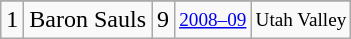<table class="wikitable">
<tr>
</tr>
<tr>
<td>1</td>
<td>Baron Sauls</td>
<td>9</td>
<td style="font-size:80%;"><a href='#'>2008–09</a></td>
<td style="font-size:80%;">Utah Valley</td>
</tr>
</table>
